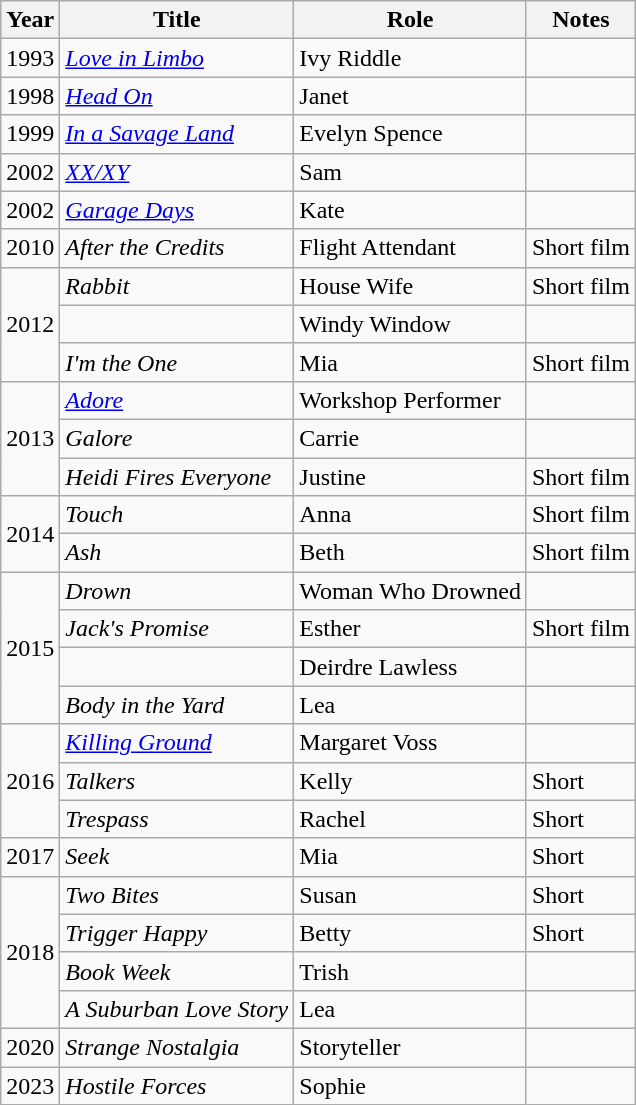<table class="wikitable sortable">
<tr>
<th>Year</th>
<th>Title</th>
<th>Role</th>
<th class="unsortable">Notes</th>
</tr>
<tr>
<td>1993</td>
<td><em><a href='#'>Love in Limbo</a></em></td>
<td>Ivy Riddle</td>
<td></td>
</tr>
<tr>
<td>1998</td>
<td><em><a href='#'>Head On</a></em></td>
<td>Janet</td>
<td></td>
</tr>
<tr>
<td>1999</td>
<td><em><a href='#'>In a Savage Land</a></em></td>
<td>Evelyn Spence</td>
<td></td>
</tr>
<tr>
<td>2002</td>
<td><em><a href='#'>XX/XY</a></em></td>
<td>Sam</td>
<td></td>
</tr>
<tr>
<td>2002</td>
<td><em><a href='#'>Garage Days</a></em></td>
<td>Kate</td>
<td></td>
</tr>
<tr>
<td>2010</td>
<td><em>After the Credits</em></td>
<td>Flight Attendant</td>
<td>Short film</td>
</tr>
<tr>
<td rowspan="3">2012</td>
<td><em>Rabbit</em></td>
<td>House Wife</td>
<td>Short film</td>
</tr>
<tr>
<td><em></em></td>
<td>Windy Window</td>
<td></td>
</tr>
<tr>
<td><em>I'm the One</em></td>
<td>Mia</td>
<td>Short film</td>
</tr>
<tr>
<td rowspan="3">2013</td>
<td><em><a href='#'>Adore</a></em></td>
<td>Workshop Performer</td>
<td></td>
</tr>
<tr>
<td><em>Galore</em></td>
<td>Carrie</td>
<td></td>
</tr>
<tr>
<td><em>Heidi Fires Everyone</em></td>
<td>Justine</td>
<td>Short film</td>
</tr>
<tr>
<td rowspan="2">2014</td>
<td><em>Touch</em></td>
<td>Anna</td>
<td>Short film</td>
</tr>
<tr>
<td><em>Ash</em></td>
<td>Beth</td>
<td>Short film</td>
</tr>
<tr>
<td rowspan="4">2015</td>
<td><em>Drown</em></td>
<td>Woman Who Drowned</td>
<td></td>
</tr>
<tr>
<td><em>Jack's Promise</em></td>
<td>Esther</td>
<td>Short film</td>
</tr>
<tr>
<td><em></em></td>
<td>Deirdre Lawless</td>
<td></td>
</tr>
<tr>
<td><em>Body in the Yard</em></td>
<td>Lea</td>
<td></td>
</tr>
<tr>
<td rowspan="3">2016</td>
<td><em><a href='#'>Killing Ground</a></em></td>
<td>Margaret Voss</td>
<td></td>
</tr>
<tr>
<td><em>Talkers</em></td>
<td>Kelly</td>
<td>Short</td>
</tr>
<tr>
<td><em>Trespass</em></td>
<td>Rachel</td>
<td>Short</td>
</tr>
<tr>
<td>2017</td>
<td><em>Seek</em></td>
<td>Mia</td>
<td>Short</td>
</tr>
<tr>
<td rowspan="4">2018</td>
<td><em>Two Bites</em></td>
<td>Susan</td>
<td>Short</td>
</tr>
<tr>
<td><em>Trigger Happy</em></td>
<td>Betty</td>
<td>Short</td>
</tr>
<tr>
<td><em>Book Week</em></td>
<td>Trish</td>
<td></td>
</tr>
<tr>
<td><em>A Suburban Love Story</em></td>
<td>Lea</td>
<td></td>
</tr>
<tr>
<td>2020</td>
<td><em>Strange Nostalgia</em></td>
<td>Storyteller</td>
<td></td>
</tr>
<tr>
<td>2023</td>
<td><em>Hostile Forces</em></td>
<td>Sophie</td>
<td></td>
</tr>
</table>
